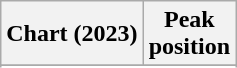<table class="wikitable sortable plainrowheaders" style="text-align:center;">
<tr>
<th scope="col">Chart (2023)</th>
<th scope="col">Peak<br>position</th>
</tr>
<tr>
</tr>
<tr>
</tr>
<tr>
</tr>
<tr>
</tr>
<tr>
</tr>
<tr>
</tr>
<tr>
</tr>
<tr>
</tr>
<tr>
</tr>
<tr>
</tr>
<tr>
</tr>
<tr>
</tr>
<tr>
</tr>
<tr>
</tr>
<tr>
</tr>
</table>
